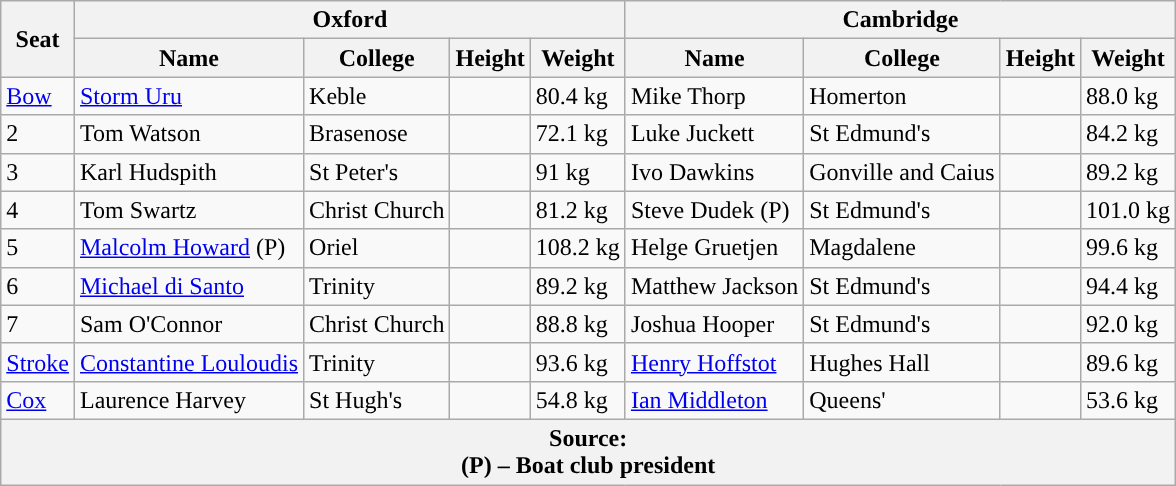<table class="wikitable">
<tr>
<th rowspan="2" scope="col">Seat</th>
<th colspan="4" scope="col">Oxford <br> </th>
<th colspan="4" scope="col">Cambridge <br> </th>
</tr>
<tr>
<th>Name</th>
<th>College</th>
<th>Height</th>
<th>Weight</th>
<th>Name</th>
<th>College</th>
<th>Height</th>
<th>Weight</th>
</tr>
<tr>
<td><a href='#'>Bow</a></td>
<td><a href='#'>Storm Uru</a></td>
<td>Keble</td>
<td></td>
<td>80.4 kg</td>
<td>Mike Thorp</td>
<td>Homerton</td>
<td></td>
<td>88.0 kg</td>
</tr>
<tr>
<td>2</td>
<td>Tom Watson</td>
<td>Brasenose</td>
<td></td>
<td>72.1 kg</td>
<td>Luke Juckett</td>
<td>St Edmund's</td>
<td></td>
<td>84.2 kg</td>
</tr>
<tr>
<td>3</td>
<td>Karl Hudspith</td>
<td>St Peter's</td>
<td></td>
<td>91 kg</td>
<td>Ivo Dawkins</td>
<td>Gonville and Caius</td>
<td></td>
<td>89.2 kg</td>
</tr>
<tr>
<td>4</td>
<td>Tom Swartz</td>
<td>Christ Church</td>
<td></td>
<td>81.2 kg</td>
<td>Steve Dudek (P)</td>
<td>St Edmund's</td>
<td></td>
<td>101.0 kg</td>
</tr>
<tr>
<td>5</td>
<td><a href='#'>Malcolm Howard</a> (P)</td>
<td>Oriel</td>
<td></td>
<td>108.2 kg</td>
<td>Helge Gruetjen</td>
<td>Magdalene</td>
<td></td>
<td>99.6 kg</td>
</tr>
<tr>
<td>6</td>
<td><a href='#'>Michael di Santo</a></td>
<td>Trinity</td>
<td></td>
<td>89.2 kg</td>
<td>Matthew Jackson</td>
<td>St Edmund's</td>
<td></td>
<td>94.4 kg</td>
</tr>
<tr>
<td>7</td>
<td>Sam O'Connor</td>
<td>Christ Church</td>
<td></td>
<td>88.8 kg</td>
<td>Joshua Hooper</td>
<td>St Edmund's</td>
<td></td>
<td>92.0 kg</td>
</tr>
<tr>
<td><a href='#'>Stroke</a></td>
<td><a href='#'>Constantine Louloudis</a></td>
<td>Trinity</td>
<td></td>
<td>93.6 kg</td>
<td><a href='#'>Henry Hoffstot</a></td>
<td>Hughes Hall</td>
<td></td>
<td>89.6 kg</td>
</tr>
<tr>
<td><a href='#'>Cox</a></td>
<td>Laurence Harvey</td>
<td>St Hugh's</td>
<td></td>
<td>54.8 kg</td>
<td><a href='#'>Ian Middleton</a></td>
<td>Queens'</td>
<td></td>
<td>53.6 kg</td>
</tr>
<tr>
<th colspan="9">Source:<br>(P) – Boat club president</th>
</tr>
</table>
